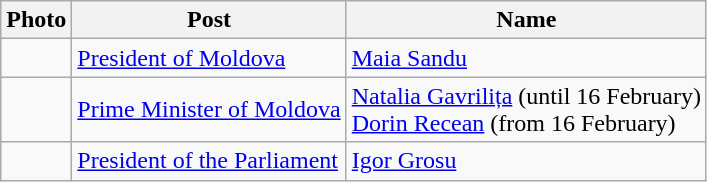<table class=wikitable>
<tr>
<th>Photo</th>
<th>Post</th>
<th>Name</th>
</tr>
<tr>
<td></td>
<td><a href='#'>President of Moldova</a></td>
<td><a href='#'>Maia Sandu</a></td>
</tr>
<tr>
<td></td>
<td><a href='#'>Prime Minister of Moldova</a></td>
<td><a href='#'>Natalia Gavrilița</a> (until 16 February)<br><a href='#'>Dorin Recean</a> (from 16 February)</td>
</tr>
<tr>
<td></td>
<td><a href='#'>President of the Parliament</a></td>
<td><a href='#'>Igor Grosu</a></td>
</tr>
</table>
